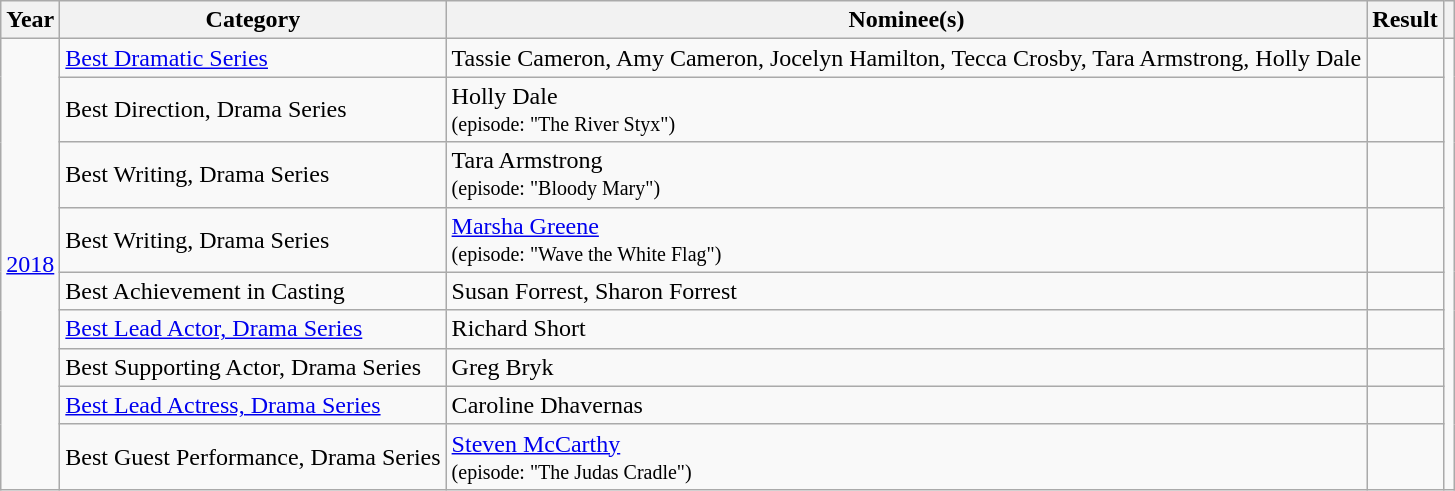<table class=wikitable>
<tr>
<th>Year</th>
<th>Category</th>
<th>Nominee(s)</th>
<th>Result</th>
<th></th>
</tr>
<tr>
<td rowspan=9><a href='#'>2018</a></td>
<td><a href='#'>Best Dramatic Series</a></td>
<td>Tassie Cameron, Amy Cameron, Jocelyn Hamilton, Tecca Crosby, Tara Armstrong, Holly Dale</td>
<td></td>
<td rowspan=9></td>
</tr>
<tr>
<td>Best Direction, Drama Series</td>
<td>Holly Dale<br><small>(episode: "The River Styx")</small></td>
<td></td>
</tr>
<tr>
<td>Best Writing, Drama Series</td>
<td>Tara Armstrong<br><small>(episode: "Bloody Mary")</small></td>
<td></td>
</tr>
<tr>
<td>Best Writing, Drama Series</td>
<td><a href='#'>Marsha Greene</a><br><small>(episode: "Wave the White Flag")</small></td>
<td></td>
</tr>
<tr>
<td>Best Achievement in Casting</td>
<td>Susan Forrest, Sharon Forrest</td>
<td></td>
</tr>
<tr>
<td><a href='#'>Best Lead Actor, Drama Series</a></td>
<td>Richard Short</td>
<td></td>
</tr>
<tr>
<td>Best Supporting Actor, Drama Series</td>
<td>Greg Bryk</td>
<td></td>
</tr>
<tr>
<td><a href='#'>Best Lead Actress, Drama Series</a></td>
<td>Caroline Dhavernas</td>
<td></td>
</tr>
<tr>
<td>Best Guest Performance, Drama Series</td>
<td><a href='#'>Steven McCarthy</a><br><small>(episode: "The Judas Cradle")</small></td>
<td></td>
</tr>
</table>
